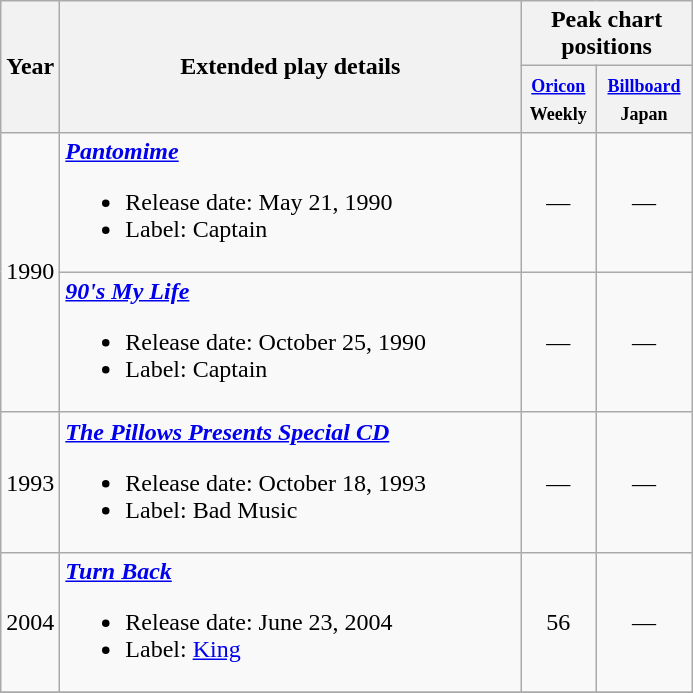<table class="wikitable">
<tr>
<th rowspan="2" width="1">Year</th>
<th rowspan="2" width="300">Extended play details</th>
<th colspan="2">Peak chart positions</th>
</tr>
<tr>
<th style="width:3em;font-size:90%;line-height:1.3"><small><a href='#'>Oricon</a><br>Weekly</small></th>
<th style="width:4em;font-size:90%;line-height:1.3"><small><a href='#'>Billboard</a><br>Japan</small></th>
</tr>
<tr>
<td rowspan="2">1990</td>
<td><strong><em><a href='#'>Pantomime</a></em></strong><br><ul><li>Release date: May 21, 1990</li><li>Label: Captain</li></ul></td>
<td style="text-align:center">—</td>
<td style="text-align:center">—</td>
</tr>
<tr>
<td><strong><em><a href='#'>90's My Life</a></em></strong><br><ul><li>Release date: October 25, 1990</li><li>Label: Captain</li></ul></td>
<td style="text-align:center">—</td>
<td style="text-align:center">—</td>
</tr>
<tr>
<td>1993</td>
<td><strong><em><a href='#'>The Pillows Presents Special CD</a></em></strong><br><ul><li>Release date: October 18, 1993</li><li>Label: Bad Music</li></ul></td>
<td style="text-align:center">—</td>
<td style="text-align:center">—</td>
</tr>
<tr>
<td>2004</td>
<td><strong><em><a href='#'>Turn Back</a></em></strong><br><ul><li>Release date: June 23, 2004</li><li>Label: <a href='#'>King</a></li></ul></td>
<td style="text-align:center">56</td>
<td style="text-align:center">—</td>
</tr>
<tr>
</tr>
</table>
